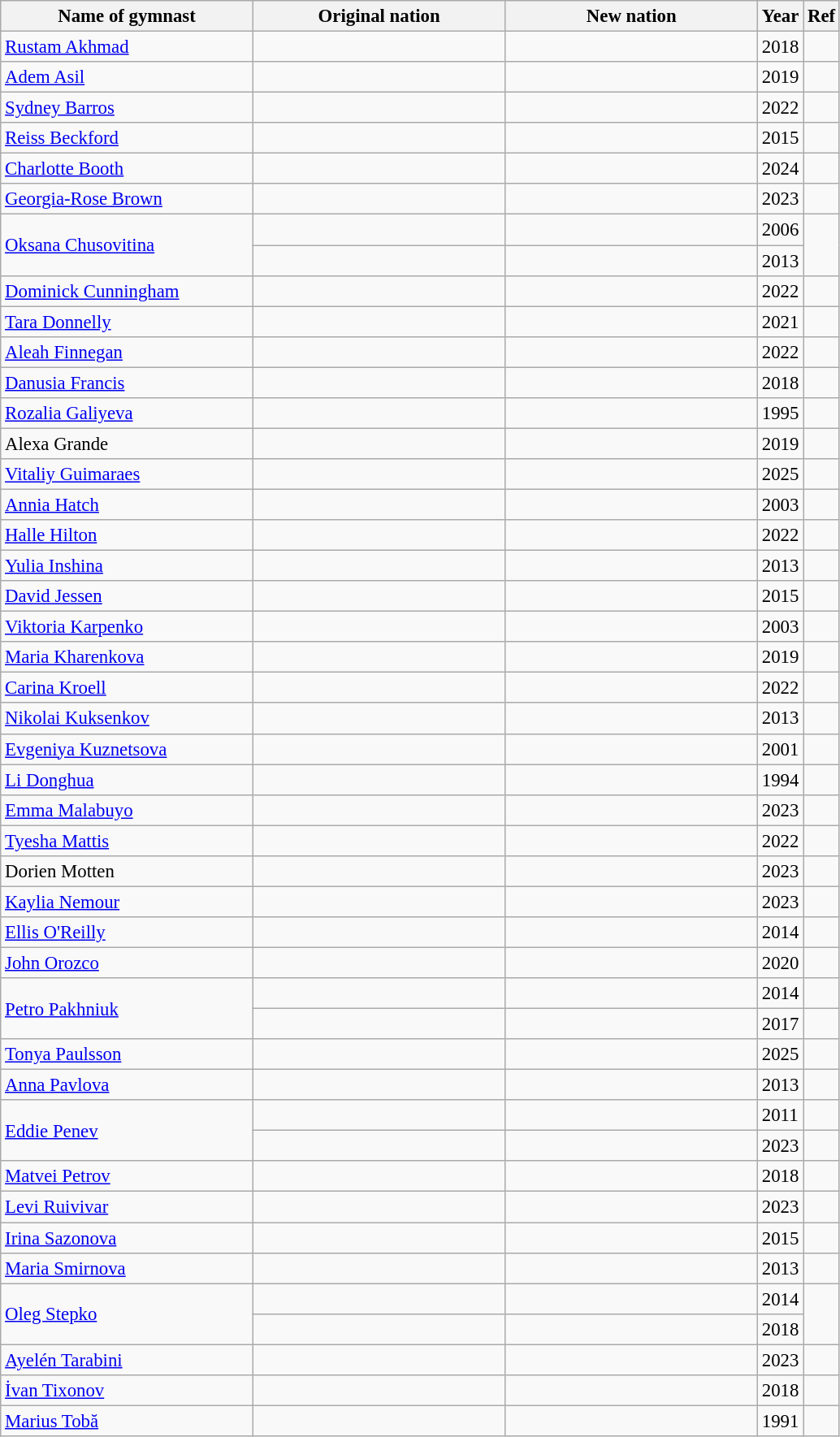<table class="wikitable sortable" style="border-collapse: collapse; font-size: 95%;">
<tr>
<th width=200>Name of gymnast</th>
<th width=200>Original nation</th>
<th width=200>New nation</th>
<th>Year</th>
<th>Ref</th>
</tr>
<tr>
<td><a href='#'>Rustam Akhmad</a></td>
<td></td>
<td></td>
<td>2018</td>
<td></td>
</tr>
<tr>
<td><a href='#'>Adem Asil</a></td>
<td></td>
<td></td>
<td>2019</td>
<td></td>
</tr>
<tr>
<td><a href='#'>Sydney Barros</a></td>
<td></td>
<td></td>
<td>2022</td>
<td></td>
</tr>
<tr>
<td><a href='#'>Reiss Beckford</a></td>
<td></td>
<td></td>
<td>2015</td>
<td></td>
</tr>
<tr>
<td><a href='#'>Charlotte Booth</a></td>
<td></td>
<td></td>
<td>2024</td>
<td></td>
</tr>
<tr>
<td><a href='#'>Georgia-Rose Brown</a></td>
<td></td>
<td></td>
<td>2023</td>
<td></td>
</tr>
<tr>
<td rowspan="2"><a href='#'>Oksana Chusovitina</a></td>
<td></td>
<td></td>
<td>2006</td>
<td rowspan="2"></td>
</tr>
<tr>
<td></td>
<td></td>
<td>2013</td>
</tr>
<tr>
<td><a href='#'>Dominick Cunningham</a></td>
<td></td>
<td></td>
<td>2022</td>
<td></td>
</tr>
<tr>
<td><a href='#'>Tara Donnelly</a></td>
<td></td>
<td></td>
<td>2021</td>
<td></td>
</tr>
<tr>
<td><a href='#'>Aleah Finnegan</a></td>
<td></td>
<td></td>
<td>2022</td>
<td></td>
</tr>
<tr>
<td><a href='#'>Danusia Francis</a></td>
<td></td>
<td></td>
<td>2018</td>
<td></td>
</tr>
<tr>
<td><a href='#'>Rozalia Galiyeva</a></td>
<td></td>
<td></td>
<td>1995</td>
<td></td>
</tr>
<tr>
<td>Alexa Grande</td>
<td></td>
<td></td>
<td>2019</td>
<td></td>
</tr>
<tr>
<td><a href='#'>Vitaliy Guimaraes</a></td>
<td></td>
<td></td>
<td>2025</td>
<td></td>
</tr>
<tr>
<td><a href='#'>Annia Hatch</a></td>
<td></td>
<td></td>
<td>2003</td>
<td></td>
</tr>
<tr>
<td><a href='#'>Halle Hilton</a></td>
<td></td>
<td></td>
<td>2022</td>
<td></td>
</tr>
<tr>
<td><a href='#'>Yulia Inshina</a></td>
<td></td>
<td></td>
<td>2013</td>
<td></td>
</tr>
<tr>
<td><a href='#'>David Jessen</a></td>
<td></td>
<td></td>
<td>2015</td>
<td></td>
</tr>
<tr>
<td><a href='#'>Viktoria Karpenko</a></td>
<td></td>
<td></td>
<td>2003</td>
<td></td>
</tr>
<tr>
<td><a href='#'>Maria Kharenkova</a></td>
<td></td>
<td></td>
<td>2019</td>
<td></td>
</tr>
<tr>
<td><a href='#'>Carina Kroell</a></td>
<td></td>
<td></td>
<td>2022</td>
<td></td>
</tr>
<tr>
<td><a href='#'>Nikolai Kuksenkov</a></td>
<td></td>
<td></td>
<td>2013</td>
<td></td>
</tr>
<tr>
<td><a href='#'>Evgeniya Kuznetsova</a></td>
<td></td>
<td></td>
<td>2001</td>
<td></td>
</tr>
<tr>
<td><a href='#'>Li Donghua</a></td>
<td></td>
<td></td>
<td>1994</td>
<td></td>
</tr>
<tr>
<td><a href='#'>Emma Malabuyo</a></td>
<td></td>
<td></td>
<td>2023</td>
<td></td>
</tr>
<tr>
<td><a href='#'>Tyesha Mattis</a></td>
<td></td>
<td></td>
<td>2022</td>
<td></td>
</tr>
<tr>
<td>Dorien Motten</td>
<td></td>
<td></td>
<td>2023</td>
<td></td>
</tr>
<tr>
<td><a href='#'>Kaylia Nemour</a></td>
<td></td>
<td></td>
<td>2023</td>
<td></td>
</tr>
<tr>
<td><a href='#'>Ellis O'Reilly</a></td>
<td></td>
<td></td>
<td>2014</td>
<td></td>
</tr>
<tr>
<td><a href='#'>John Orozco</a></td>
<td></td>
<td></td>
<td>2020</td>
<td></td>
</tr>
<tr>
<td rowspan="2"><a href='#'>Petro Pakhniuk</a></td>
<td></td>
<td></td>
<td>2014</td>
<td></td>
</tr>
<tr>
<td></td>
<td></td>
<td>2017</td>
<td></td>
</tr>
<tr>
<td><a href='#'>Tonya Paulsson</a></td>
<td></td>
<td></td>
<td>2025</td>
<td></td>
</tr>
<tr>
<td><a href='#'>Anna Pavlova</a></td>
<td></td>
<td></td>
<td>2013</td>
<td></td>
</tr>
<tr>
<td rowspan="2"><a href='#'>Eddie Penev</a></td>
<td></td>
<td></td>
<td>2011</td>
<td></td>
</tr>
<tr>
<td></td>
<td></td>
<td>2023</td>
<td></td>
</tr>
<tr>
<td><a href='#'>Matvei Petrov</a></td>
<td></td>
<td></td>
<td>2018</td>
<td></td>
</tr>
<tr>
<td><a href='#'>Levi Ruivivar</a></td>
<td></td>
<td></td>
<td>2023</td>
<td></td>
</tr>
<tr>
<td><a href='#'>Irina Sazonova</a></td>
<td></td>
<td></td>
<td>2015</td>
<td></td>
</tr>
<tr>
<td><a href='#'>Maria Smirnova</a></td>
<td></td>
<td></td>
<td>2013</td>
<td></td>
</tr>
<tr>
<td rowspan="2"><a href='#'>Oleg Stepko</a></td>
<td></td>
<td></td>
<td>2014</td>
<td rowspan="2"></td>
</tr>
<tr>
<td></td>
<td></td>
<td>2018</td>
</tr>
<tr>
<td><a href='#'>Ayelén Tarabini</a></td>
<td></td>
<td></td>
<td>2023</td>
<td></td>
</tr>
<tr>
<td><a href='#'>İvan Tixonov</a></td>
<td></td>
<td></td>
<td>2018</td>
<td></td>
</tr>
<tr>
<td><a href='#'>Marius Tobă</a></td>
<td></td>
<td></td>
<td>1991</td>
<td></td>
</tr>
</table>
